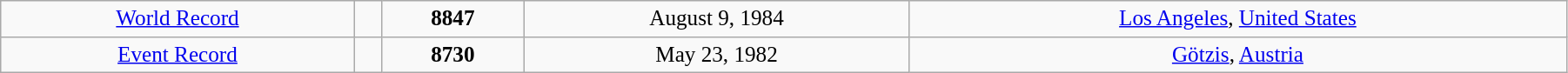<table class="wikitable" style=" text-align:center; font-size:105%;" width="95%">
<tr>
<td><a href='#'>World Record</a></td>
<td></td>
<td><strong>8847</strong> </td>
<td>August 9, 1984</td>
<td> <a href='#'>Los Angeles</a>, <a href='#'>United States</a></td>
</tr>
<tr>
<td><a href='#'>Event Record</a></td>
<td></td>
<td><strong>8730</strong></td>
<td>May 23, 1982</td>
<td> <a href='#'>Götzis</a>, <a href='#'>Austria</a></td>
</tr>
</table>
